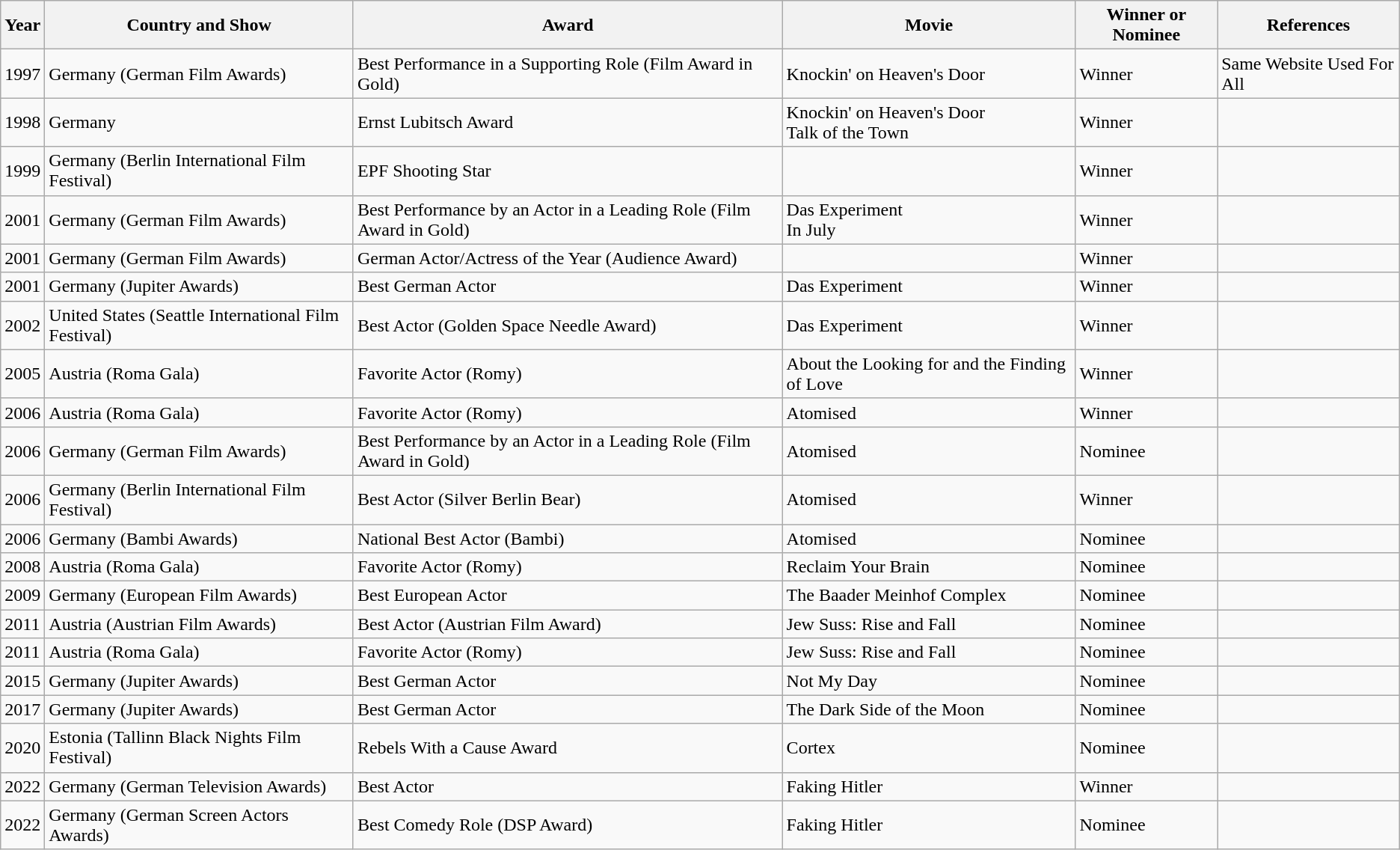<table class="wikitable">
<tr>
<th>Year</th>
<th>Country and Show</th>
<th>Award</th>
<th>Movie</th>
<th>Winner or Nominee</th>
<th>References</th>
</tr>
<tr>
<td>1997</td>
<td>Germany (German Film Awards)</td>
<td>Best Performance in a Supporting Role (Film Award in Gold)</td>
<td>Knockin' on Heaven's Door</td>
<td>Winner</td>
<td> Same Website Used For All</td>
</tr>
<tr>
<td>1998</td>
<td>Germany</td>
<td>Ernst Lubitsch Award</td>
<td>Knockin' on Heaven's Door<br>Talk of the Town</td>
<td>Winner</td>
<td></td>
</tr>
<tr>
<td>1999</td>
<td>Germany (Berlin International Film Festival)</td>
<td>EPF Shooting Star</td>
<td></td>
<td>Winner</td>
<td></td>
</tr>
<tr>
<td>2001</td>
<td>Germany (German Film Awards)</td>
<td>Best Performance by an Actor in a Leading Role (Film Award in Gold)</td>
<td>Das Experiment<br>In July</td>
<td>Winner</td>
<td></td>
</tr>
<tr>
<td>2001</td>
<td>Germany (German Film Awards)</td>
<td>German Actor/Actress of the Year (Audience Award)</td>
<td></td>
<td>Winner</td>
<td></td>
</tr>
<tr>
<td>2001</td>
<td>Germany (Jupiter Awards)</td>
<td>Best German Actor</td>
<td>Das Experiment</td>
<td>Winner</td>
<td></td>
</tr>
<tr>
<td>2002</td>
<td>United States (Seattle International Film Festival)</td>
<td>Best Actor (Golden Space Needle Award)</td>
<td>Das Experiment</td>
<td>Winner</td>
<td></td>
</tr>
<tr>
<td>2005</td>
<td>Austria (Roma Gala)</td>
<td>Favorite Actor (Romy)</td>
<td>About the Looking for and the Finding of Love</td>
<td>Winner</td>
<td></td>
</tr>
<tr>
<td>2006</td>
<td>Austria (Roma Gala)</td>
<td>Favorite Actor (Romy)</td>
<td>Atomised</td>
<td>Winner</td>
<td></td>
</tr>
<tr>
<td>2006</td>
<td>Germany (German Film Awards)</td>
<td>Best Performance by an Actor in a Leading Role (Film Award in Gold)</td>
<td>Atomised</td>
<td>Nominee</td>
<td></td>
</tr>
<tr>
<td>2006</td>
<td>Germany (Berlin International Film Festival)</td>
<td>Best Actor (Silver Berlin Bear)</td>
<td>Atomised</td>
<td>Winner</td>
<td></td>
</tr>
<tr>
<td>2006</td>
<td>Germany (Bambi Awards)</td>
<td>National Best Actor (Bambi)</td>
<td>Atomised</td>
<td>Nominee</td>
<td></td>
</tr>
<tr>
<td>2008</td>
<td>Austria (Roma Gala)</td>
<td>Favorite Actor (Romy)</td>
<td>Reclaim Your Brain</td>
<td>Nominee</td>
<td></td>
</tr>
<tr>
<td>2009</td>
<td>Germany (European Film Awards)</td>
<td>Best European Actor</td>
<td>The Baader Meinhof Complex</td>
<td>Nominee</td>
<td></td>
</tr>
<tr>
<td>2011</td>
<td>Austria (Austrian Film Awards)</td>
<td>Best Actor (Austrian Film Award)</td>
<td>Jew Suss: Rise and Fall</td>
<td>Nominee</td>
<td></td>
</tr>
<tr>
<td>2011</td>
<td>Austria (Roma Gala)</td>
<td>Favorite Actor (Romy)</td>
<td>Jew Suss: Rise and Fall</td>
<td>Nominee</td>
<td></td>
</tr>
<tr>
<td>2015</td>
<td>Germany (Jupiter Awards)</td>
<td>Best German Actor</td>
<td>Not My Day</td>
<td>Nominee</td>
<td></td>
</tr>
<tr>
<td>2017</td>
<td>Germany (Jupiter Awards)</td>
<td>Best German Actor</td>
<td>The Dark Side of the Moon</td>
<td>Nominee</td>
<td></td>
</tr>
<tr>
<td>2020</td>
<td>Estonia (Tallinn Black Nights Film Festival)</td>
<td>Rebels With a Cause Award</td>
<td>Cortex</td>
<td>Nominee</td>
<td></td>
</tr>
<tr>
<td>2022</td>
<td>Germany (German Television Awards)</td>
<td>Best Actor</td>
<td>Faking Hitler</td>
<td>Winner</td>
<td></td>
</tr>
<tr>
<td>2022</td>
<td>Germany (German Screen Actors Awards)</td>
<td>Best Comedy Role (DSP Award)</td>
<td>Faking Hitler</td>
<td>Nominee</td>
<td></td>
</tr>
</table>
